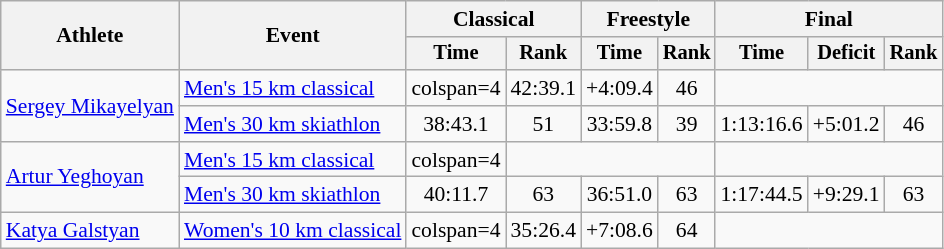<table class="wikitable" style="font-size:90%">
<tr>
<th rowspan=2>Athlete</th>
<th rowspan=2>Event</th>
<th colspan=2>Classical</th>
<th colspan=2>Freestyle</th>
<th colspan=3>Final</th>
</tr>
<tr style="font-size: 95%">
<th>Time</th>
<th>Rank</th>
<th>Time</th>
<th>Rank</th>
<th>Time</th>
<th>Deficit</th>
<th>Rank</th>
</tr>
<tr align=center>
<td align=left rowspan=2><a href='#'>Sergey Mikayelyan</a></td>
<td align=left><a href='#'>Men's 15 km classical</a></td>
<td>colspan=4 </td>
<td>42:39.1</td>
<td>+4:09.4</td>
<td>46</td>
</tr>
<tr align=center>
<td align=left><a href='#'>Men's 30 km skiathlon</a></td>
<td>38:43.1</td>
<td>51</td>
<td>33:59.8</td>
<td>39</td>
<td>1:13:16.6</td>
<td>+5:01.2</td>
<td>46</td>
</tr>
<tr align=center>
<td align=left rowspan=2><a href='#'>Artur Yeghoyan</a></td>
<td align=left><a href='#'>Men's 15 km classical</a></td>
<td>colspan=4 </td>
<td colspan=3></td>
</tr>
<tr align=center>
<td align=left><a href='#'>Men's 30 km skiathlon</a></td>
<td>40:11.7</td>
<td>63</td>
<td>36:51.0</td>
<td>63</td>
<td>1:17:44.5</td>
<td>+9:29.1</td>
<td>63</td>
</tr>
<tr align=center>
<td align=left><a href='#'>Katya Galstyan</a></td>
<td align=left><a href='#'>Women's 10 km classical</a></td>
<td>colspan=4 </td>
<td>35:26.4</td>
<td>+7:08.6</td>
<td>64</td>
</tr>
</table>
